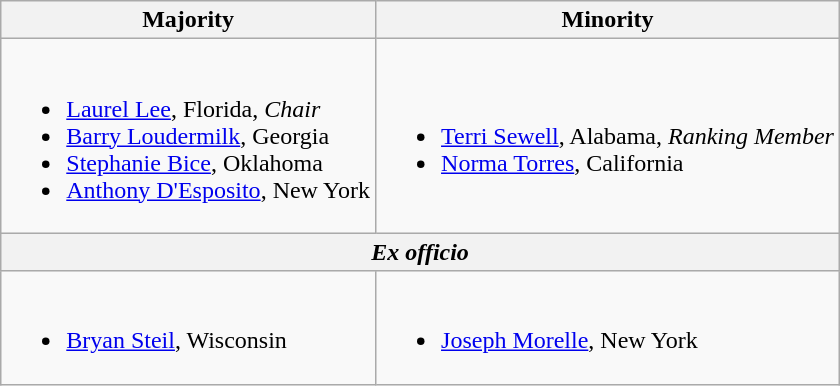<table class=wikitable>
<tr>
<th>Majority</th>
<th>Minority</th>
</tr>
<tr>
<td><br><ul><li><a href='#'>Laurel Lee</a>, Florida, <em>Chair</em></li><li><a href='#'>Barry Loudermilk</a>, Georgia</li><li><a href='#'>Stephanie Bice</a>, Oklahoma</li><li><a href='#'>Anthony D'Esposito</a>, New York</li></ul></td>
<td><br><ul><li><a href='#'>Terri Sewell</a>, Alabama, <em>Ranking Member</em></li><li><a href='#'>Norma Torres</a>, California</li></ul></td>
</tr>
<tr>
<th colspan=2><em>Ex officio</em></th>
</tr>
<tr>
<td><br><ul><li><a href='#'>Bryan Steil</a>, Wisconsin</li></ul></td>
<td><br><ul><li><a href='#'>Joseph Morelle</a>, New York</li></ul></td>
</tr>
</table>
